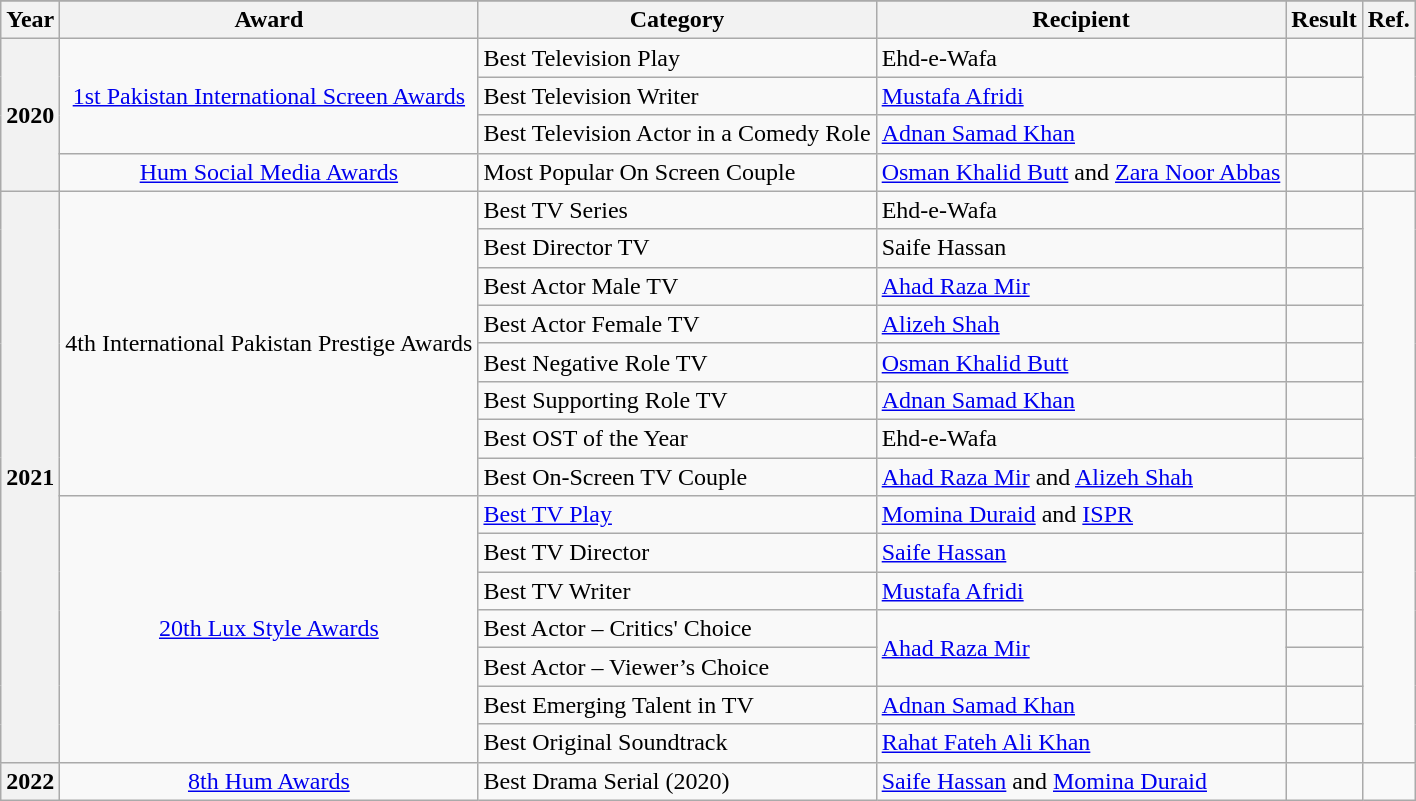<table class="wikitable">
<tr>
</tr>
<tr>
<th>Year</th>
<th>Award</th>
<th>Category</th>
<th>Recipient</th>
<th>Result</th>
<th>Ref.</th>
</tr>
<tr>
<th rowspan="4">2020</th>
<td rowspan="3" style="text-align:center;"><a href='#'>1st Pakistan International Screen Awards</a></td>
<td>Best Television Play</td>
<td>Ehd-e-Wafa</td>
<td></td>
<td rowspan="2"></td>
</tr>
<tr>
<td>Best Television Writer</td>
<td><a href='#'>Mustafa Afridi</a></td>
<td></td>
</tr>
<tr>
<td>Best Television Actor in a Comedy Role</td>
<td><a href='#'>Adnan Samad Khan</a></td>
<td></td>
<td></td>
</tr>
<tr>
<td style="text-align:center;"><a href='#'>Hum Social Media Awards</a></td>
<td>Most Popular On Screen Couple</td>
<td><a href='#'>Osman Khalid Butt</a> and <a href='#'>Zara Noor Abbas</a></td>
<td></td>
<td></td>
</tr>
<tr>
<th rowspan=15>2021</th>
<td rowspan="8" style="text-align:center;">4th International Pakistan Prestige Awards</td>
<td>Best TV Series</td>
<td>Ehd-e-Wafa</td>
<td></td>
<td rowspan=8></td>
</tr>
<tr>
<td>Best Director TV</td>
<td>Saife Hassan</td>
<td></td>
</tr>
<tr>
<td>Best Actor Male TV</td>
<td><a href='#'>Ahad Raza Mir</a></td>
<td></td>
</tr>
<tr>
<td>Best Actor Female TV</td>
<td><a href='#'>Alizeh Shah</a></td>
<td></td>
</tr>
<tr>
<td>Best Negative Role TV</td>
<td><a href='#'>Osman Khalid Butt</a></td>
<td></td>
</tr>
<tr>
<td>Best Supporting Role TV</td>
<td><a href='#'>Adnan Samad Khan</a></td>
<td></td>
</tr>
<tr>
<td>Best OST of the Year</td>
<td>Ehd-e-Wafa</td>
<td></td>
</tr>
<tr>
<td>Best On-Screen TV Couple</td>
<td><a href='#'>Ahad Raza Mir</a> and <a href='#'>Alizeh Shah</a></td>
<td></td>
</tr>
<tr>
<td rowspan="7" style="text-align:center;"><a href='#'>20th Lux Style Awards</a></td>
<td><a href='#'>Best TV Play</a></td>
<td><a href='#'>Momina Duraid</a> and <a href='#'>ISPR</a></td>
<td></td>
<td rowspan=7></td>
</tr>
<tr>
<td>Best TV Director</td>
<td><a href='#'>Saife Hassan</a></td>
<td></td>
</tr>
<tr>
<td>Best TV Writer</td>
<td><a href='#'>Mustafa Afridi</a></td>
<td></td>
</tr>
<tr>
<td>Best Actor – Critics' Choice</td>
<td rowspan="2"><a href='#'>Ahad Raza Mir</a></td>
<td></td>
</tr>
<tr>
<td>Best Actor – Viewer’s Choice</td>
<td></td>
</tr>
<tr>
<td>Best Emerging Talent in TV</td>
<td><a href='#'>Adnan Samad Khan</a></td>
<td></td>
</tr>
<tr>
<td>Best Original Soundtrack</td>
<td><a href='#'>Rahat Fateh Ali Khan</a></td>
<td></td>
</tr>
<tr>
<th>2022</th>
<td style="text-align:center;"><a href='#'>8th Hum Awards</a></td>
<td>Best Drama Serial (2020)</td>
<td><a href='#'>Saife Hassan</a> and <a href='#'>Momina Duraid</a></td>
<td></td>
<td></td>
</tr>
</table>
